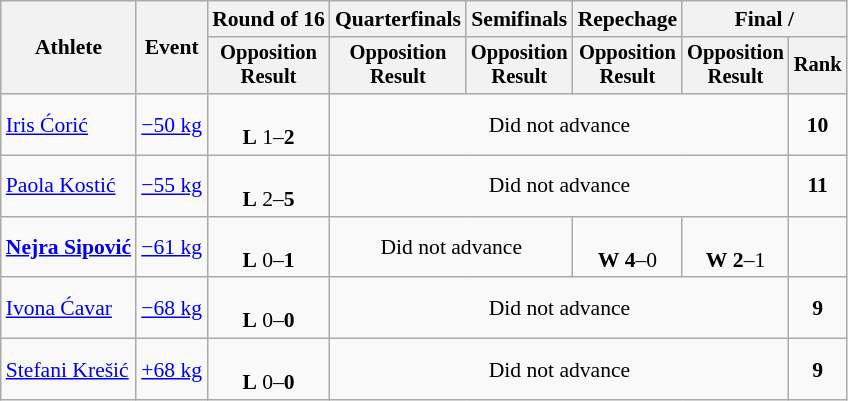<table class="wikitable" style="font-size:90%">
<tr>
<th rowspan="2">Athlete</th>
<th rowspan="2">Event</th>
<th>Round of 16</th>
<th>Quarterfinals</th>
<th>Semifinals</th>
<th>Repechage</th>
<th colspan=2>Final / </th>
</tr>
<tr style="font-size:95%">
<th>Opposition<br>Result</th>
<th>Opposition<br>Result</th>
<th>Opposition<br>Result</th>
<th>Opposition<br>Result</th>
<th>Opposition<br>Result</th>
<th>Rank</th>
</tr>
<tr align=center>
<td align=left><a href='#'>Iris Ćorić</a></td>
<td align=left><a href='#'>−50 kg</a></td>
<td><br><strong>L</strong> 1–<strong>2</strong></td>
<td colspan=4 align=center>Did not advance</td>
<td><strong>10</strong></td>
</tr>
<tr align=center>
<td align=left><a href='#'>Paola Kostić</a></td>
<td align=left><a href='#'>−55 kg</a></td>
<td><br><strong>L</strong> 2–<strong>5</strong></td>
<td colspan=4 align=center>Did not advance</td>
<td><strong>11</strong></td>
</tr>
<tr align=center>
<td align=left><strong><a href='#'>Nejra Sipović</a></strong></td>
<td align=left><a href='#'>−61 kg</a></td>
<td><br><strong>L</strong> 0–<strong>1</strong></td>
<td colspan=2 align=center>Did not advance</td>
<td><br><strong>W</strong> <strong>4</strong>–0</td>
<td><br><strong>W</strong> <strong>2</strong>–1</td>
<td><strong></strong></td>
</tr>
<tr align=center>
<td align=left><a href='#'>Ivona Ćavar</a></td>
<td align=left><a href='#'>−68 kg</a></td>
<td><br><strong>L</strong> 0–<strong>0</strong></td>
<td colspan=4 align=center>Did not advance</td>
<td><strong>9</strong></td>
</tr>
<tr align=center>
<td align=left><a href='#'>Stefani Krešić</a></td>
<td align=left><a href='#'>+68 kg</a></td>
<td><br><strong>L</strong> 0–<strong>0</strong></td>
<td colspan=4 align=center>Did not advance</td>
<td><strong>9</strong></td>
</tr>
</table>
